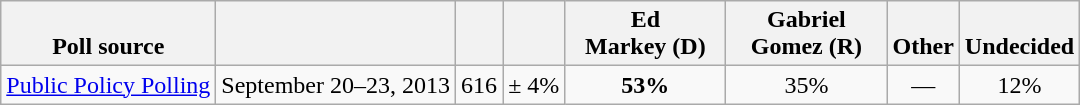<table class="wikitable" style="text-align:center">
<tr valign= bottom>
<th>Poll source</th>
<th></th>
<th></th>
<th></th>
<th style="width:100px;">Ed<br>Markey (D)</th>
<th style="width:100px;">Gabriel<br>Gomez (R)</th>
<th>Other</th>
<th>Undecided</th>
</tr>
<tr>
<td align=left><a href='#'>Public Policy Polling</a></td>
<td>September 20–23, 2013</td>
<td>616</td>
<td>± 4%</td>
<td><strong>53%</strong></td>
<td>35%</td>
<td>—</td>
<td>12%</td>
</tr>
</table>
